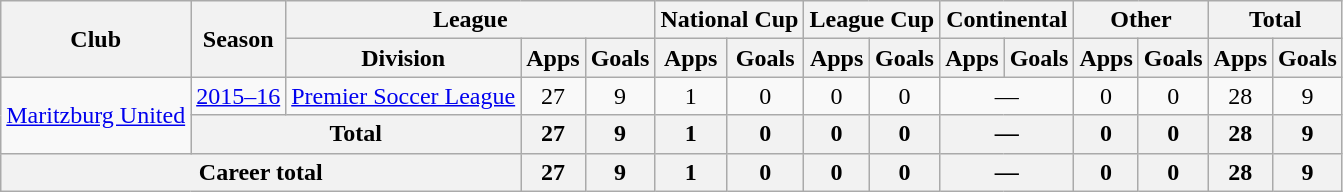<table class="wikitable" style="text-align:center">
<tr>
<th rowspan="2">Club</th>
<th rowspan="2">Season</th>
<th colspan="3">League</th>
<th colspan="2">National Cup</th>
<th colspan="2">League Cup</th>
<th colspan="2">Continental</th>
<th colspan="2">Other</th>
<th colspan="2">Total</th>
</tr>
<tr>
<th>Division</th>
<th>Apps</th>
<th>Goals</th>
<th>Apps</th>
<th>Goals</th>
<th>Apps</th>
<th>Goals</th>
<th>Apps</th>
<th>Goals</th>
<th>Apps</th>
<th>Goals</th>
<th>Apps</th>
<th>Goals</th>
</tr>
<tr>
<td rowspan="2"><a href='#'>Maritzburg United</a></td>
<td><a href='#'>2015–16</a></td>
<td><a href='#'>Premier Soccer League</a></td>
<td>27</td>
<td>9</td>
<td>1</td>
<td>0</td>
<td>0</td>
<td>0</td>
<td colspan="2">—</td>
<td>0</td>
<td>0</td>
<td>28</td>
<td>9</td>
</tr>
<tr>
<th colspan="2">Total</th>
<th>27</th>
<th>9</th>
<th>1</th>
<th>0</th>
<th>0</th>
<th>0</th>
<th colspan="2">—</th>
<th>0</th>
<th>0</th>
<th>28</th>
<th>9</th>
</tr>
<tr>
<th colspan="3">Career total</th>
<th>27</th>
<th>9</th>
<th>1</th>
<th>0</th>
<th>0</th>
<th>0</th>
<th colspan="2">—</th>
<th>0</th>
<th>0</th>
<th>28</th>
<th>9</th>
</tr>
</table>
